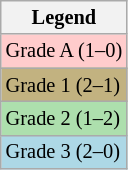<table class="wikitable" style="font-size:85%;">
<tr>
<th>Legend</th>
</tr>
<tr style="background:#ffcccc;">
<td>Grade A (1–0)</td>
</tr>
<tr style="background:#c2b280;">
<td>Grade 1 (2–1)</td>
</tr>
<tr style="background:#addfad;">
<td>Grade 2 (1–2)</td>
</tr>
<tr style="background:lightblue;">
<td>Grade 3 (2–0)</td>
</tr>
</table>
